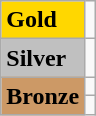<table class="wikitable">
<tr>
<td bgcolor="#ffd700"><strong>Gold</strong></td>
<td></td>
</tr>
<tr>
<td bgcolor="#c0c0c0"><strong>Silver</strong></td>
<td></td>
</tr>
<tr>
<td rowspan="2" bgcolor="#cc9966"><strong>Bronze</strong></td>
<td></td>
</tr>
<tr>
<td></td>
</tr>
</table>
